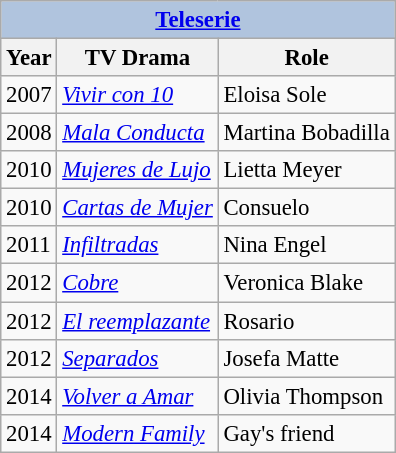<table class="wikitable" style="font-size: 95%;">
<tr>
<th colspan="4" style="background: LightSteelBlue;"><a href='#'>Teleserie</a></th>
</tr>
<tr>
<th>Year</th>
<th>TV Drama</th>
<th>Role</th>
</tr>
<tr>
<td>2007</td>
<td><em><a href='#'>Vivir con 10</a></em></td>
<td>Eloisa Sole</td>
</tr>
<tr>
<td>2008</td>
<td><em><a href='#'>Mala Conducta</a></em></td>
<td>Martina Bobadilla</td>
</tr>
<tr>
<td>2010</td>
<td><em><a href='#'>Mujeres de Lujo</a></em></td>
<td>Lietta Meyer</td>
</tr>
<tr>
<td>2010</td>
<td><em><a href='#'>Cartas de Mujer</a></em></td>
<td>Consuelo</td>
</tr>
<tr>
<td>2011</td>
<td><em><a href='#'>Infiltradas</a></em></td>
<td>Nina Engel</td>
</tr>
<tr>
<td>2012</td>
<td><em><a href='#'>Cobre</a></em></td>
<td>Veronica Blake</td>
</tr>
<tr>
<td>2012</td>
<td><em><a href='#'>El reemplazante</a></em></td>
<td>Rosario</td>
</tr>
<tr>
<td>2012</td>
<td><em><a href='#'>Separados</a></em></td>
<td>Josefa Matte</td>
</tr>
<tr>
<td>2014</td>
<td><em><a href='#'>Volver a Amar</a></em></td>
<td>Olivia Thompson</td>
</tr>
<tr>
<td>2014</td>
<td><em><a href='#'>Modern Family</a></em></td>
<td>Gay's friend</td>
</tr>
</table>
